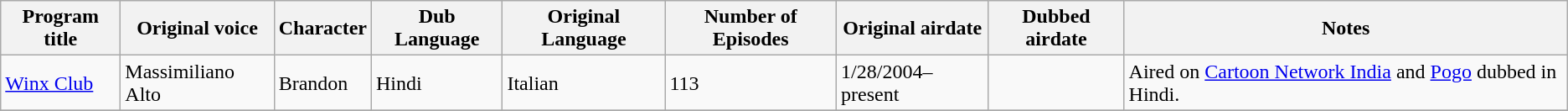<table class="wikitable">
<tr>
<th>Program title</th>
<th>Original voice</th>
<th>Character</th>
<th>Dub Language</th>
<th>Original Language</th>
<th>Number of Episodes</th>
<th>Original airdate</th>
<th>Dubbed airdate</th>
<th>Notes</th>
</tr>
<tr>
<td><a href='#'>Winx Club</a></td>
<td>Massimiliano Alto</td>
<td>Brandon</td>
<td>Hindi</td>
<td>Italian</td>
<td>113</td>
<td>1/28/2004–present</td>
<td></td>
<td>Aired on <a href='#'>Cartoon Network India</a> and <a href='#'>Pogo</a> dubbed in Hindi.</td>
</tr>
<tr>
</tr>
</table>
